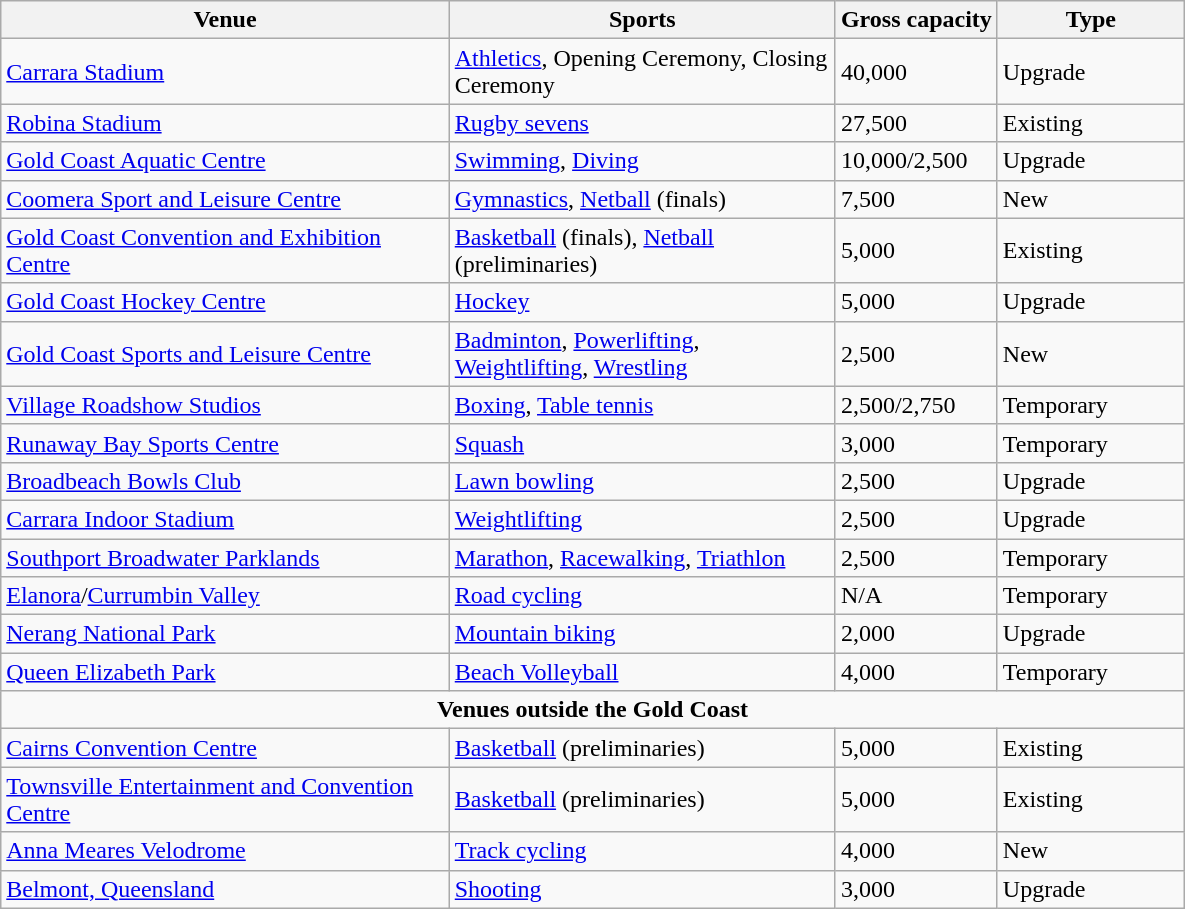<table class="wikitable sortable" style="width:790px;">
<tr>
<th width="36%">Venue</th>
<th width="31%">Sports</th>
<th width="13%">Gross capacity</th>
<th width="15%">Type</th>
</tr>
<tr>
<td><a href='#'>Carrara Stadium</a></td>
<td><a href='#'>Athletics</a>, Opening Ceremony, Closing Ceremony</td>
<td>40,000</td>
<td>Upgrade</td>
</tr>
<tr>
<td><a href='#'>Robina Stadium</a></td>
<td><a href='#'>Rugby sevens</a></td>
<td>27,500</td>
<td>Existing</td>
</tr>
<tr>
<td><a href='#'>Gold Coast Aquatic Centre</a></td>
<td><a href='#'>Swimming</a>, <a href='#'>Diving</a></td>
<td>10,000/2,500</td>
<td>Upgrade</td>
</tr>
<tr>
<td><a href='#'>Coomera Sport and Leisure Centre</a></td>
<td><a href='#'>Gymnastics</a>, <a href='#'>Netball</a> (finals)</td>
<td>7,500</td>
<td>New</td>
</tr>
<tr>
<td><a href='#'>Gold Coast Convention and Exhibition Centre</a></td>
<td><a href='#'>Basketball</a> (finals), <a href='#'>Netball</a> (preliminaries)</td>
<td>5,000</td>
<td>Existing</td>
</tr>
<tr>
<td><a href='#'>Gold Coast Hockey Centre</a></td>
<td><a href='#'>Hockey</a></td>
<td>5,000</td>
<td>Upgrade</td>
</tr>
<tr>
<td><a href='#'>Gold Coast Sports and Leisure Centre</a></td>
<td><a href='#'>Badminton</a>, <a href='#'>Powerlifting</a>, <a href='#'>Weightlifting</a>, <a href='#'>Wrestling</a></td>
<td>2,500</td>
<td>New</td>
</tr>
<tr>
<td><a href='#'>Village Roadshow Studios</a></td>
<td><a href='#'>Boxing</a>, <a href='#'>Table tennis</a></td>
<td>2,500/2,750</td>
<td>Temporary</td>
</tr>
<tr>
<td><a href='#'>Runaway Bay Sports Centre</a></td>
<td><a href='#'>Squash</a></td>
<td>3,000</td>
<td>Temporary</td>
</tr>
<tr>
<td><a href='#'>Broadbeach Bowls Club</a></td>
<td><a href='#'>Lawn bowling</a></td>
<td>2,500</td>
<td>Upgrade</td>
</tr>
<tr>
<td><a href='#'>Carrara Indoor Stadium</a></td>
<td><a href='#'>Weightlifting</a></td>
<td>2,500</td>
<td>Upgrade</td>
</tr>
<tr>
<td><a href='#'>Southport Broadwater Parklands</a></td>
<td><a href='#'>Marathon</a>, <a href='#'>Racewalking</a>, <a href='#'>Triathlon</a></td>
<td>2,500</td>
<td>Temporary</td>
</tr>
<tr>
<td><a href='#'>Elanora</a>/<a href='#'>Currumbin Valley</a></td>
<td><a href='#'>Road cycling</a></td>
<td>N/A</td>
<td>Temporary</td>
</tr>
<tr>
<td><a href='#'>Nerang National Park</a></td>
<td><a href='#'>Mountain biking</a></td>
<td>2,000</td>
<td>Upgrade</td>
</tr>
<tr>
<td><a href='#'>Queen Elizabeth Park</a></td>
<td><a href='#'>Beach Volleyball</a></td>
<td>4,000</td>
<td>Temporary</td>
</tr>
<tr>
<td colspan="4" align="center"><strong>Venues outside the Gold Coast</strong></td>
</tr>
<tr>
<td><a href='#'>Cairns Convention Centre</a></td>
<td><a href='#'>Basketball</a> (preliminaries)</td>
<td>5,000</td>
<td>Existing</td>
</tr>
<tr>
<td><a href='#'>Townsville Entertainment and Convention Centre</a></td>
<td><a href='#'>Basketball</a> (preliminaries)</td>
<td>5,000</td>
<td>Existing</td>
</tr>
<tr>
<td><a href='#'>Anna Meares Velodrome</a></td>
<td><a href='#'>Track cycling</a></td>
<td>4,000</td>
<td>New</td>
</tr>
<tr>
<td><a href='#'>Belmont, Queensland</a></td>
<td><a href='#'>Shooting</a></td>
<td>3,000</td>
<td>Upgrade</td>
</tr>
</table>
